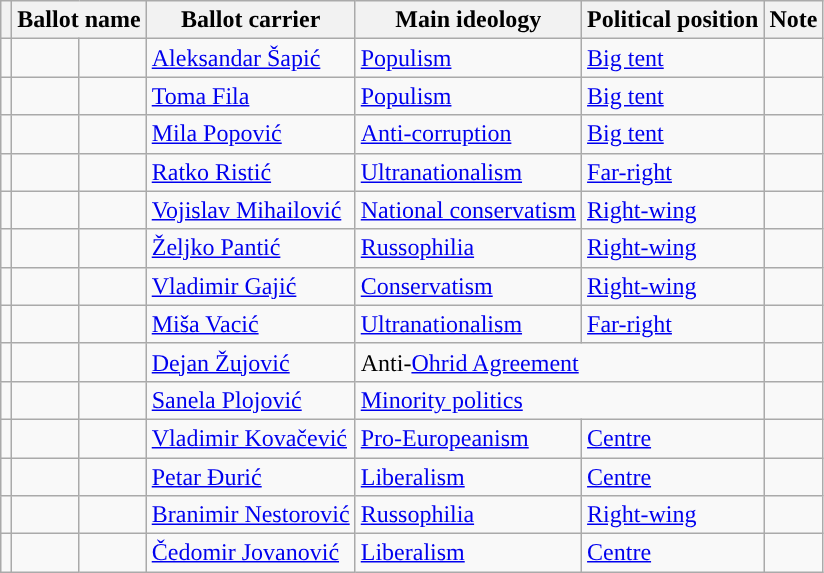<table class="wikitable">
<tr>
<th></th>
<th colspan="2">Ballot name</th>
<th>Ballot carrier</th>
<th>Main ideology</th>
<th>Political position</th>
<th>Note</th>
</tr>
<tr>
<td></td>
<td style="background:"></td>
<td></td>
<td><a href='#'>Aleksandar Šapić</a></td>
<td><a href='#'>Populism</a></td>
<td><a href='#'>Big tent</a></td>
<td></td>
</tr>
<tr>
<td></td>
<td style="background:"></td>
<td></td>
<td><a href='#'>Toma Fila</a></td>
<td><a href='#'>Populism</a></td>
<td><a href='#'>Big tent</a></td>
<td></td>
</tr>
<tr>
<td></td>
<td style="background:"></td>
<td></td>
<td><a href='#'>Mila Popović</a></td>
<td><a href='#'>Anti-corruption</a></td>
<td><a href='#'>Big tent</a></td>
<td></td>
</tr>
<tr>
<td></td>
<td style="background:"></td>
<td></td>
<td><a href='#'>Ratko Ristić</a></td>
<td><a href='#'>Ultranationalism</a></td>
<td><a href='#'>Far-right</a></td>
<td></td>
</tr>
<tr>
<td></td>
<td style="background:"></td>
<td></td>
<td><a href='#'>Vojislav Mihailović</a></td>
<td><a href='#'>National conservatism</a></td>
<td><a href='#'>Right-wing</a></td>
<td></td>
</tr>
<tr>
<td></td>
<td style="background:"></td>
<td></td>
<td><a href='#'>Željko Pantić</a></td>
<td><a href='#'>Russophilia</a></td>
<td><a href='#'>Right-wing</a></td>
<td></td>
</tr>
<tr>
<td></td>
<td style="background:"></td>
<td></td>
<td><a href='#'>Vladimir Gajić</a></td>
<td><a href='#'>Conservatism</a></td>
<td><a href='#'>Right-wing</a></td>
<td></td>
</tr>
<tr>
<td></td>
<td style="background:"></td>
<td></td>
<td><a href='#'>Miša Vacić</a></td>
<td><a href='#'>Ultranationalism</a></td>
<td><a href='#'>Far-right</a></td>
<td></td>
</tr>
<tr>
<td></td>
<td style="background:"></td>
<td></td>
<td><a href='#'>Dejan Žujović</a></td>
<td colspan="2">Anti-<a href='#'>Ohrid Agreement</a></td>
</tr>
<tr>
<td></td>
<td style="background:"></td>
<td></td>
<td><a href='#'>Sanela Plojović</a></td>
<td colspan="2"><a href='#'>Minority politics</a></td>
<td></td>
</tr>
<tr>
<td></td>
<td style="background:"></td>
<td></td>
<td><a href='#'>Vladimir Kovačević</a></td>
<td><a href='#'>Pro-Europeanism</a></td>
<td><a href='#'>Centre</a></td>
<td></td>
</tr>
<tr>
<td></td>
<td style="background:"></td>
<td></td>
<td><a href='#'>Petar Đurić</a></td>
<td><a href='#'>Liberalism</a></td>
<td><a href='#'>Centre</a></td>
<td></td>
</tr>
<tr>
<td></td>
<td style="background:"></td>
<td></td>
<td><a href='#'>Branimir Nestorović</a></td>
<td><a href='#'>Russophilia</a></td>
<td><a href='#'>Right-wing</a></td>
<td></td>
</tr>
<tr>
<td></td>
<td style="background:"></td>
<td></td>
<td><a href='#'>Čedomir Jovanović</a></td>
<td><a href='#'>Liberalism</a></td>
<td><a href='#'>Centre</a></td>
<td></td>
</tr>
</table>
